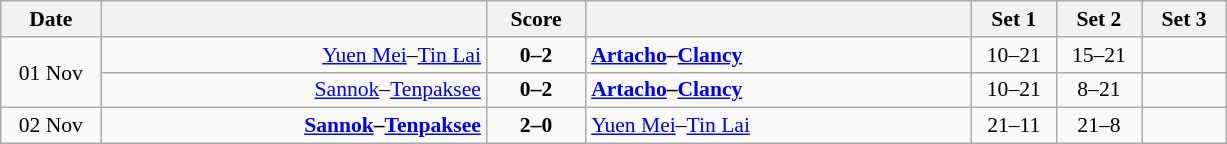<table class="wikitable" style="text-align: center; font-size:90% ">
<tr>
<th width="60">Date</th>
<th align="right" width="250"></th>
<th width="60">Score</th>
<th align="left" width="250"></th>
<th width="50">Set 1</th>
<th width="50">Set 2</th>
<th width="50">Set 3</th>
</tr>
<tr>
<td rowspan=2>01 Nov</td>
<td align=right><a href='#'>Yuen Mei</a>–<a href='#'>Tin Lai</a> </td>
<td align=center><strong>0–2</strong></td>
<td align=left><strong> <a href='#'>Artacho</a>–<a href='#'>Clancy</a></strong></td>
<td>10–21</td>
<td>15–21</td>
<td></td>
</tr>
<tr>
<td align=right><a href='#'>Sannok</a>–<a href='#'>Tenpaksee</a> </td>
<td align=center><strong>0–2</strong></td>
<td align=left><strong> <a href='#'>Artacho</a>–<a href='#'>Clancy</a></strong></td>
<td>10–21</td>
<td>8–21</td>
<td></td>
</tr>
<tr>
<td>02 Nov</td>
<td align=right><strong><a href='#'>Sannok</a>–<a href='#'>Tenpaksee</a> </strong></td>
<td align=center><strong>2–0</strong></td>
<td align=left> <a href='#'>Yuen Mei</a>–<a href='#'>Tin Lai</a></td>
<td>21–11</td>
<td>21–8</td>
<td></td>
</tr>
</table>
